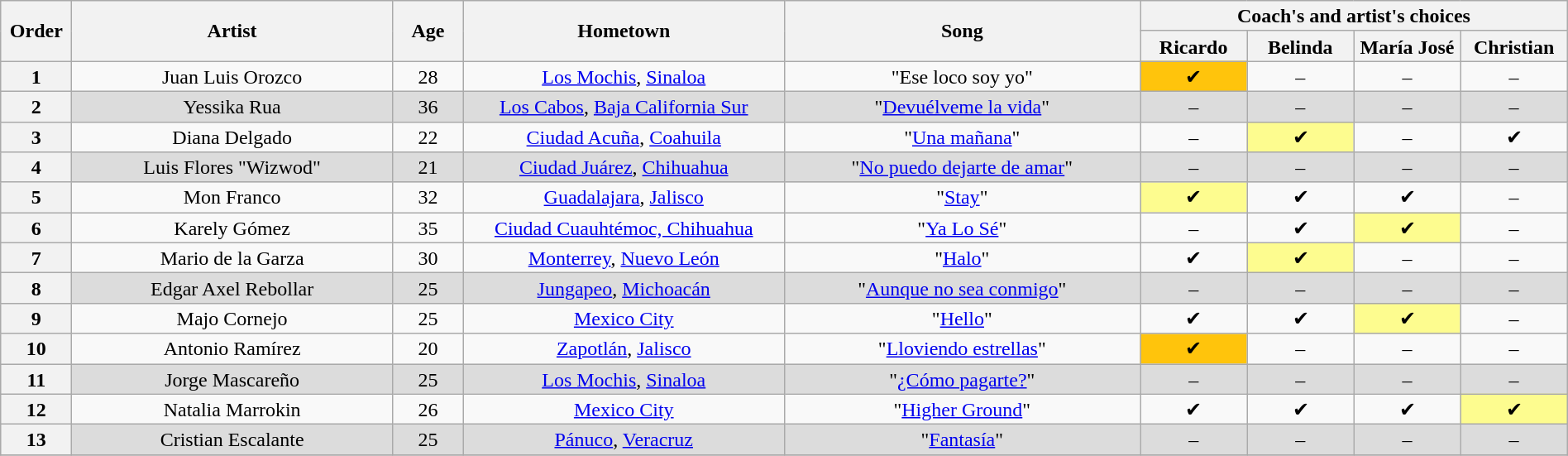<table class="wikitable" style="text-align:center; line-height:17px; width:100%">
<tr>
<th scope="col" rowspan="2" style="width:04%">Order</th>
<th scope="col" rowspan="2" style="width:18%">Artist</th>
<th scope="col" rowspan="2" style="width:04%">Age</th>
<th scope="col" rowspan="2" style="width:18%">Hometown</th>
<th scope="col" rowspan="2" style="width:20%">Song</th>
<th scope="col" colspan="4" style="width:24%">Coach's and artist's choices</th>
</tr>
<tr>
<th style="width:06%">Ricardo</th>
<th style="width:06%">Belinda</th>
<th style="width:06%">María José</th>
<th style="width:06%">Christian</th>
</tr>
<tr>
<th>1</th>
<td>Juan Luis Orozco</td>
<td>28</td>
<td><a href='#'>Los Mochis</a>, <a href='#'>Sinaloa</a></td>
<td>"Ese loco soy yo"</td>
<td style="background:#ffc40c">✔</td>
<td>–</td>
<td>–</td>
<td>–</td>
</tr>
<tr style="background:#DCDCDC">
<th>2</th>
<td>Yessika Rua</td>
<td>36</td>
<td><a href='#'>Los Cabos</a>, <a href='#'>Baja California Sur</a></td>
<td>"<a href='#'>Devuélveme la vida</a>"</td>
<td>–</td>
<td>–</td>
<td>–</td>
<td>–</td>
</tr>
<tr>
<th>3</th>
<td>Diana Delgado</td>
<td>22</td>
<td><a href='#'>Ciudad Acuña</a>, <a href='#'>Coahuila</a></td>
<td>"<a href='#'>Una mañana</a>"</td>
<td>–</td>
<td style="background:#fdfc8f">✔</td>
<td>–</td>
<td>✔</td>
</tr>
<tr style="background:#DCDCDC">
<th>4</th>
<td>Luis Flores "Wizwod"</td>
<td>21</td>
<td><a href='#'>Ciudad Juárez</a>, <a href='#'>Chihuahua</a></td>
<td>"<a href='#'>No puedo dejarte de amar</a>"</td>
<td>–</td>
<td>–</td>
<td>–</td>
<td>–</td>
</tr>
<tr>
<th>5</th>
<td>Mon Franco</td>
<td>32</td>
<td><a href='#'>Guadalajara</a>, <a href='#'>Jalisco</a></td>
<td>"<a href='#'>Stay</a>"</td>
<td style="background:#fdfc8f">✔</td>
<td>✔</td>
<td>✔</td>
<td>–</td>
</tr>
<tr>
<th>6</th>
<td>Karely Gómez</td>
<td>35</td>
<td><a href='#'>Ciudad Cuauhtémoc, Chihuahua</a></td>
<td>"<a href='#'>Ya Lo Sé</a>"</td>
<td>–</td>
<td>✔</td>
<td style="background:#fdfc8f">✔</td>
<td>–</td>
</tr>
<tr>
<th>7</th>
<td>Mario de la Garza</td>
<td>30</td>
<td><a href='#'>Monterrey</a>, <a href='#'>Nuevo León</a></td>
<td>"<a href='#'>Halo</a>"</td>
<td>✔</td>
<td style="background:#fdfc8f">✔</td>
<td>–</td>
<td>–</td>
</tr>
<tr style="background:#DCDCDC">
<th>8</th>
<td>Edgar Axel Rebollar</td>
<td>25</td>
<td><a href='#'>Jungapeo</a>, <a href='#'>Michoacán</a></td>
<td>"<a href='#'>Aunque no sea conmigo</a>"</td>
<td>–</td>
<td>–</td>
<td>–</td>
<td>–</td>
</tr>
<tr>
<th>9</th>
<td>Majo Cornejo</td>
<td>25</td>
<td><a href='#'>Mexico City</a></td>
<td>"<a href='#'>Hello</a>"</td>
<td>✔</td>
<td>✔</td>
<td style="background:#fdfc8f">✔</td>
<td>–</td>
</tr>
<tr>
<th>10</th>
<td>Antonio Ramírez</td>
<td>20</td>
<td><a href='#'>Zapotlán</a>, <a href='#'>Jalisco</a></td>
<td>"<a href='#'>Lloviendo estrellas</a>"</td>
<td style="background:#ffc40c">✔</td>
<td>–</td>
<td>–</td>
<td>–</td>
</tr>
<tr style="background:#DCDCDC">
<th>11</th>
<td>Jorge Mascareño</td>
<td>25</td>
<td><a href='#'>Los Mochis</a>, <a href='#'>Sinaloa</a></td>
<td>"<a href='#'>¿Cómo pagarte?</a>"</td>
<td>–</td>
<td>–</td>
<td>–</td>
<td>–</td>
</tr>
<tr>
<th>12</th>
<td>Natalia Marrokin</td>
<td>26</td>
<td><a href='#'>Mexico City</a></td>
<td>"<a href='#'>Higher Ground</a>"</td>
<td>✔</td>
<td>✔</td>
<td>✔</td>
<td style="background:#fdfc8f">✔</td>
</tr>
<tr style="background:#DCDCDC">
<th>13</th>
<td>Cristian Escalante</td>
<td>25</td>
<td><a href='#'>Pánuco</a>, <a href='#'>Veracruz</a></td>
<td>"<a href='#'>Fantasía</a>"</td>
<td>–</td>
<td>–</td>
<td>–</td>
<td>–</td>
</tr>
<tr>
</tr>
</table>
